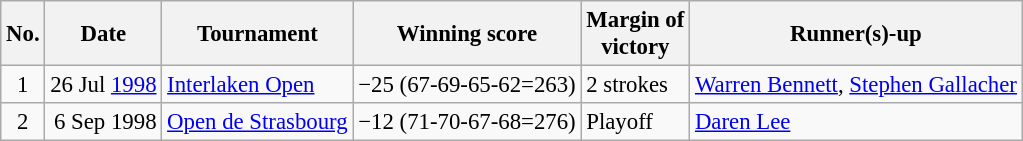<table class="wikitable" style="font-size:95%;">
<tr>
<th>No.</th>
<th>Date</th>
<th>Tournament</th>
<th>Winning score</th>
<th>Margin of<br>victory</th>
<th>Runner(s)-up</th>
</tr>
<tr>
<td align=center>1</td>
<td align=right>26 Jul <a href='#'>1998</a></td>
<td><a href='#'>Interlaken Open</a></td>
<td>−25 (67-69-65-62=263)</td>
<td>2 strokes</td>
<td> <a href='#'>Warren Bennett</a>,  <a href='#'>Stephen Gallacher</a></td>
</tr>
<tr>
<td align=center>2</td>
<td align=right>6 Sep 1998</td>
<td><a href='#'>Open de Strasbourg</a></td>
<td>−12 (71-70-67-68=276)</td>
<td>Playoff</td>
<td> <a href='#'>Daren Lee</a></td>
</tr>
</table>
